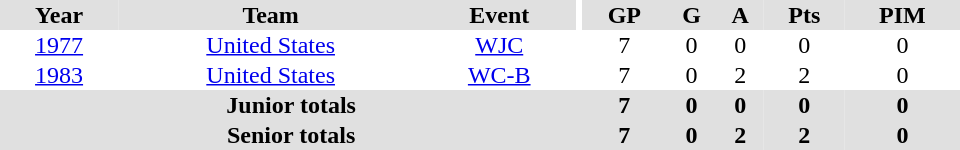<table border="0" cellpadding="1" cellspacing="0" ID="Table3" style="text-align:center; width:40em">
<tr bgcolor="#e0e0e0">
<th>Year</th>
<th>Team</th>
<th>Event</th>
<th rowspan="102" bgcolor="#ffffff"></th>
<th>GP</th>
<th>G</th>
<th>A</th>
<th>Pts</th>
<th>PIM</th>
</tr>
<tr>
<td><a href='#'>1977</a></td>
<td><a href='#'>United States</a></td>
<td><a href='#'>WJC</a></td>
<td>7</td>
<td>0</td>
<td>0</td>
<td>0</td>
<td>0</td>
</tr>
<tr>
<td><a href='#'>1983</a></td>
<td><a href='#'>United States</a></td>
<td><a href='#'>WC-B</a></td>
<td>7</td>
<td>0</td>
<td>2</td>
<td>2</td>
<td>0</td>
</tr>
<tr bgcolor="#e0e0e0">
<th colspan="4">Junior totals</th>
<th>7</th>
<th>0</th>
<th>0</th>
<th>0</th>
<th>0</th>
</tr>
<tr bgcolor="#e0e0e0">
<th colspan="4">Senior totals</th>
<th>7</th>
<th>0</th>
<th>2</th>
<th>2</th>
<th>0</th>
</tr>
</table>
